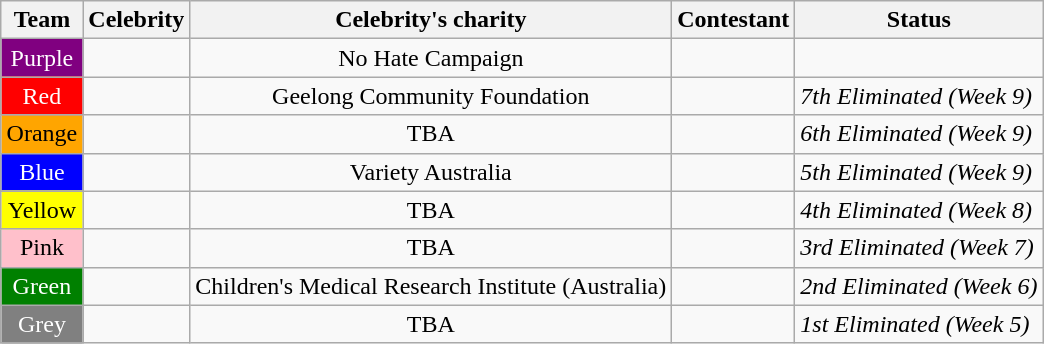<table class="wikitable sortable" style="margin:auto; text-align:center;">
<tr>
<th>Team</th>
<th>Celebrity</th>
<th>Celebrity's charity</th>
<th>Contestant</th>
<th>Status</th>
</tr>
<tr>
<td style="background:purple; color:white;">Purple</td>
<td></td>
<td>No Hate Campaign</td>
<td></td>
<td style="text-align:left"></td>
</tr>
<tr>
<td style="background:red; color:white;">Red</td>
<td></td>
<td>Geelong Community Foundation</td>
<td></td>
<td style="text-align:left"><em>7th Eliminated (Week 9)</em></td>
</tr>
<tr>
<td style="background:orange; color:black;">Orange</td>
<td></td>
<td>TBA</td>
<td></td>
<td style="text-align:left"><em>6th Eliminated (Week 9)</em></td>
</tr>
<tr>
<td style="background:blue; color:white;">Blue</td>
<td></td>
<td>Variety Australia</td>
<td></td>
<td style="text-align:left"><em>5th Eliminated (Week 9) </em></td>
</tr>
<tr>
<td style="background:yellow; color:black;">Yellow</td>
<td></td>
<td>TBA</td>
<td></td>
<td style="text-align:left"><em>4th Eliminated (Week 8)</em></td>
</tr>
<tr>
<td style="background:pink; color:black;">Pink</td>
<td></td>
<td>TBA</td>
<td></td>
<td style="text-align:left"><em>3rd Eliminated (Week 7)</em></td>
</tr>
<tr>
<td style="background:green; color:white;">Green</td>
<td></td>
<td>Children's Medical Research Institute (Australia)</td>
<td></td>
<td style="text-align:left"><em>2nd Eliminated (Week 6)</em></td>
</tr>
<tr>
<td style="background:grey; color:white;">Grey</td>
<td></td>
<td>TBA</td>
<td></td>
<td style="text-align:left"><em>1st Eliminated (Week 5)</em></td>
</tr>
</table>
